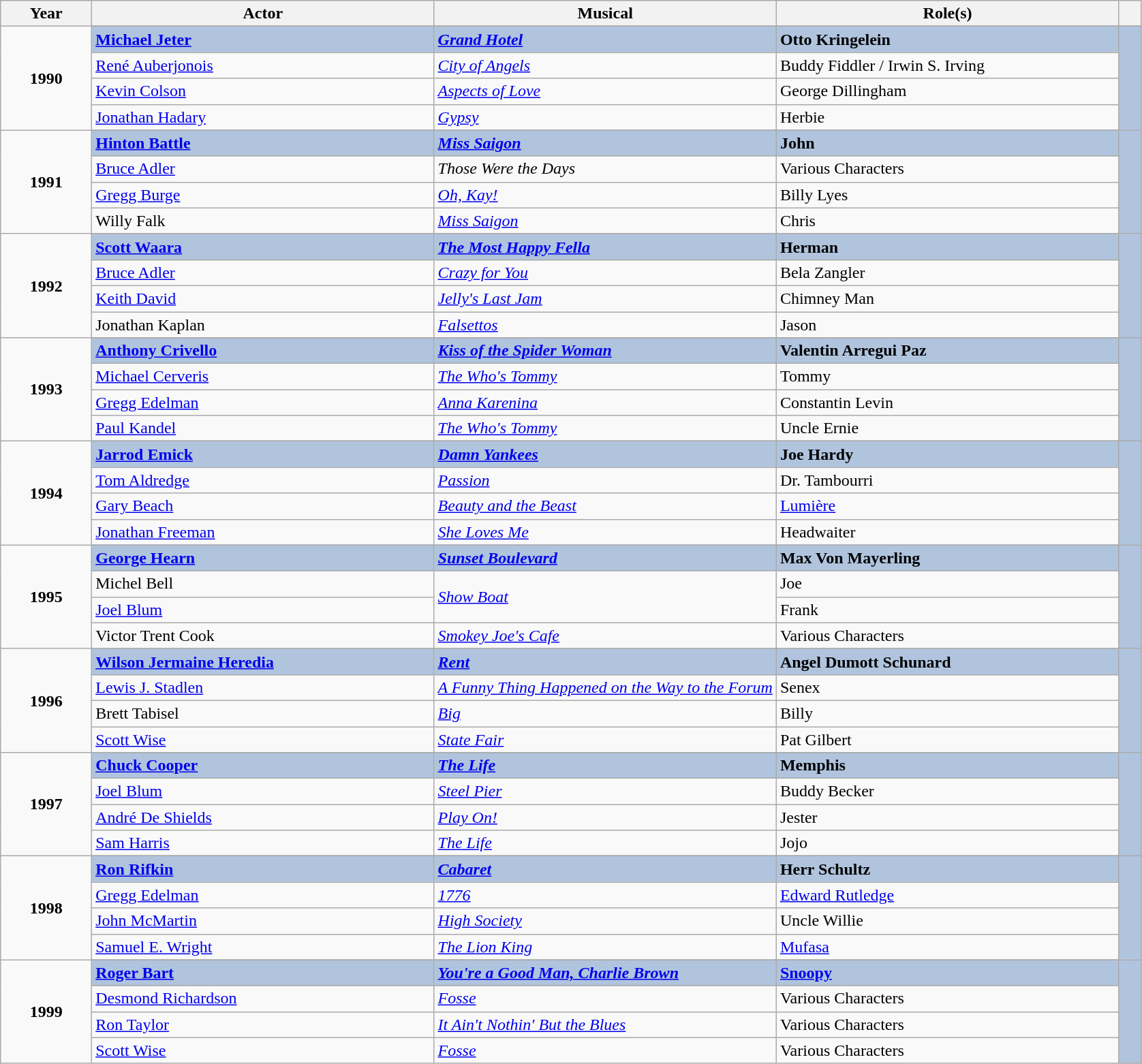<table class="wikitable sortable">
<tr>
<th scope="col" style="width:8%;">Year</th>
<th scope="col" style="width:30%;">Actor</th>
<th scope="col" style="width:30%;">Musical</th>
<th scope="col" style="width:30%;">Role(s)</th>
<th scope="col" style="width:2%;" class="unsortable"></th>
</tr>
<tr>
<td rowspan="5" align="center"><strong>1990</strong> <br> </td>
</tr>
<tr style="background:#B0C4DE">
<td><strong><a href='#'>Michael Jeter</a></strong></td>
<td><strong><em><a href='#'>Grand Hotel</a></em></strong></td>
<td><strong>Otto Kringelein</strong></td>
<td rowspan="5" align="center"></td>
</tr>
<tr>
<td><a href='#'>René Auberjonois</a></td>
<td><em><a href='#'>City of Angels</a></em></td>
<td>Buddy Fiddler / Irwin S. Irving</td>
</tr>
<tr>
<td><a href='#'>Kevin Colson</a></td>
<td><em><a href='#'>Aspects of Love</a></em></td>
<td>George Dillingham</td>
</tr>
<tr>
<td><a href='#'>Jonathan Hadary</a></td>
<td><em><a href='#'>Gypsy</a></em></td>
<td>Herbie</td>
</tr>
<tr>
<td rowspan="5" align="center"><strong>1991</strong> <br> </td>
</tr>
<tr style="background:#B0C4DE">
<td><strong><a href='#'>Hinton Battle</a></strong></td>
<td><strong><em><a href='#'>Miss Saigon</a></em></strong></td>
<td><strong>John</strong></td>
<td rowspan="5" align="center"></td>
</tr>
<tr>
<td><a href='#'>Bruce Adler</a></td>
<td><em>Those Were the Days</em></td>
<td>Various Characters</td>
</tr>
<tr>
<td><a href='#'>Gregg Burge</a></td>
<td><em><a href='#'>Oh, Kay!</a></em></td>
<td>Billy Lyes</td>
</tr>
<tr>
<td>Willy Falk</td>
<td><em><a href='#'>Miss Saigon</a></em></td>
<td>Chris</td>
</tr>
<tr>
<td rowspan="5" align="center"><strong>1992</strong> <br> </td>
</tr>
<tr style="background:#B0C4DE">
<td><strong><a href='#'>Scott Waara</a></strong></td>
<td><strong><em><a href='#'>The Most Happy Fella</a></em></strong></td>
<td><strong>Herman</strong></td>
<td rowspan="5" align="center"></td>
</tr>
<tr>
<td><a href='#'>Bruce Adler</a></td>
<td><em><a href='#'>Crazy for You</a></em></td>
<td>Bela Zangler</td>
</tr>
<tr>
<td><a href='#'>Keith David</a></td>
<td><em><a href='#'>Jelly's Last Jam</a></em></td>
<td>Chimney Man</td>
</tr>
<tr>
<td>Jonathan Kaplan</td>
<td><em><a href='#'>Falsettos</a></em></td>
<td>Jason</td>
</tr>
<tr>
<td rowspan="5" align="center"><strong>1993</strong> <br> </td>
</tr>
<tr style="background:#B0C4DE">
<td><strong><a href='#'>Anthony Crivello</a></strong></td>
<td><strong><em><a href='#'>Kiss of the Spider Woman</a></em></strong></td>
<td><strong>Valentin Arregui Paz</strong></td>
<td rowspan="5" align="center"></td>
</tr>
<tr>
<td><a href='#'>Michael Cerveris</a></td>
<td><em><a href='#'>The Who's Tommy</a></em></td>
<td>Tommy</td>
</tr>
<tr>
<td><a href='#'>Gregg Edelman</a></td>
<td><em><a href='#'>Anna Karenina</a></em></td>
<td>Constantin Levin</td>
</tr>
<tr>
<td><a href='#'>Paul Kandel</a></td>
<td><em><a href='#'>The Who's Tommy</a></em></td>
<td>Uncle Ernie</td>
</tr>
<tr>
<td rowspan="5" align="center"><strong>1994</strong> <br> </td>
</tr>
<tr style="background:#B0C4DE">
<td><strong><a href='#'>Jarrod Emick</a></strong></td>
<td><strong><em><a href='#'>Damn Yankees</a></em></strong></td>
<td><strong>Joe Hardy</strong></td>
<td rowspan="5" align="center"></td>
</tr>
<tr>
<td><a href='#'>Tom Aldredge</a></td>
<td><em><a href='#'>Passion</a></em></td>
<td>Dr. Tambourri</td>
</tr>
<tr>
<td><a href='#'>Gary Beach</a></td>
<td><em><a href='#'>Beauty and the Beast</a></em></td>
<td><a href='#'>Lumière</a></td>
</tr>
<tr>
<td><a href='#'>Jonathan Freeman</a></td>
<td><em><a href='#'>She Loves Me</a></em></td>
<td>Headwaiter</td>
</tr>
<tr>
<td rowspan="5" align="center"><strong>1995</strong> <br> </td>
</tr>
<tr style="background:#B0C4DE">
<td><strong><a href='#'>George Hearn</a></strong></td>
<td><strong><em><a href='#'>Sunset Boulevard</a></em></strong></td>
<td><strong>Max Von Mayerling</strong></td>
<td rowspan="5" align="center"></td>
</tr>
<tr>
<td>Michel Bell</td>
<td rowspan="2"><em><a href='#'>Show Boat</a></em></td>
<td>Joe</td>
</tr>
<tr>
<td><a href='#'>Joel Blum</a></td>
<td>Frank</td>
</tr>
<tr>
<td>Victor Trent Cook</td>
<td><em><a href='#'>Smokey Joe's Cafe</a></em></td>
<td>Various Characters</td>
</tr>
<tr>
<td rowspan="5" align="center"><strong>1996</strong> <br> </td>
</tr>
<tr style="background:#B0C4DE">
<td><strong><a href='#'>Wilson Jermaine Heredia</a></strong></td>
<td><strong><em><a href='#'>Rent</a></em></strong></td>
<td><strong>Angel Dumott Schunard</strong></td>
<td rowspan="5" align="center"></td>
</tr>
<tr>
<td><a href='#'>Lewis J. Stadlen</a></td>
<td><em><a href='#'>A Funny Thing Happened on the Way to the Forum</a></em></td>
<td>Senex</td>
</tr>
<tr>
<td>Brett Tabisel</td>
<td><em><a href='#'>Big</a></em></td>
<td>Billy</td>
</tr>
<tr>
<td><a href='#'>Scott Wise</a></td>
<td><em><a href='#'>State Fair</a></em></td>
<td>Pat Gilbert</td>
</tr>
<tr>
<td rowspan="5" align="center"><strong>1997</strong> <br> </td>
</tr>
<tr style="background:#B0C4DE">
<td><strong><a href='#'>Chuck Cooper</a></strong></td>
<td><strong><em><a href='#'>The Life</a></em></strong></td>
<td><strong>Memphis</strong></td>
<td rowspan="5" align="center"></td>
</tr>
<tr>
<td><a href='#'>Joel Blum</a></td>
<td><em><a href='#'>Steel Pier</a></em></td>
<td>Buddy Becker</td>
</tr>
<tr>
<td><a href='#'>André De Shields</a></td>
<td><em><a href='#'>Play On!</a></em></td>
<td>Jester</td>
</tr>
<tr>
<td><a href='#'>Sam Harris</a></td>
<td><em><a href='#'>The Life</a></em></td>
<td>Jojo</td>
</tr>
<tr>
<td rowspan="5" align="center"><strong>1998</strong> <br> </td>
</tr>
<tr style="background:#B0C4DE">
<td><strong><a href='#'>Ron Rifkin</a></strong></td>
<td><strong><em><a href='#'>Cabaret</a></em></strong></td>
<td><strong>Herr Schultz</strong></td>
<td rowspan="5" align="center"></td>
</tr>
<tr>
<td><a href='#'>Gregg Edelman</a></td>
<td><em><a href='#'>1776</a></em></td>
<td><a href='#'>Edward Rutledge</a></td>
</tr>
<tr>
<td><a href='#'>John McMartin</a></td>
<td><em><a href='#'>High Society</a></em></td>
<td>Uncle Willie</td>
</tr>
<tr>
<td><a href='#'>Samuel E. Wright</a></td>
<td><em><a href='#'>The Lion King</a></em></td>
<td><a href='#'>Mufasa</a></td>
</tr>
<tr>
<td rowspan="5" align="center"><strong>1999</strong> <br> </td>
</tr>
<tr style="background:#B0C4DE">
<td><strong><a href='#'>Roger Bart</a></strong></td>
<td><strong><em><a href='#'>You're a Good Man, Charlie Brown</a></em></strong></td>
<td><strong><a href='#'>Snoopy</a></strong></td>
<td rowspan="5" align="center"></td>
</tr>
<tr>
<td><a href='#'>Desmond Richardson</a></td>
<td><em><a href='#'>Fosse</a></em></td>
<td>Various Characters</td>
</tr>
<tr>
<td><a href='#'>Ron Taylor</a></td>
<td><em><a href='#'>It Ain't Nothin' But the Blues</a></em></td>
<td>Various Characters</td>
</tr>
<tr>
<td><a href='#'>Scott Wise</a></td>
<td><em><a href='#'>Fosse</a></em></td>
<td>Various Characters</td>
</tr>
</table>
